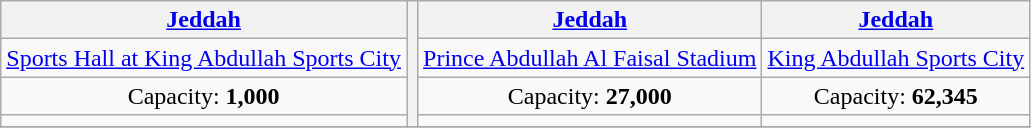<table class="wikitable" style="text-align:center">
<tr>
<th><a href='#'>Jeddah</a></th>
<th rowspan="4"></th>
<th><a href='#'>Jeddah</a></th>
<th><a href='#'>Jeddah</a></th>
</tr>
<tr>
<td><a href='#'>Sports Hall at King Abdullah Sports City</a></td>
<td><a href='#'>Prince Abdullah Al Faisal Stadium</a></td>
<td><a href='#'>King Abdullah Sports City</a></td>
</tr>
<tr>
<td>Capacity: <strong>1,000</strong></td>
<td>Capacity: <strong>27,000</strong></td>
<td>Capacity: <strong>62,345</strong></td>
</tr>
<tr>
<td></td>
<td></td>
<td></td>
</tr>
<tr>
</tr>
</table>
